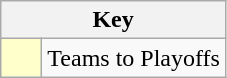<table class="wikitable" style="text-align: center;">
<tr>
<th colspan=2>Key</th>
</tr>
<tr>
<td style="background:#ffffcc; width:20px;"></td>
<td align=left>Teams to Playoffs</td>
</tr>
</table>
